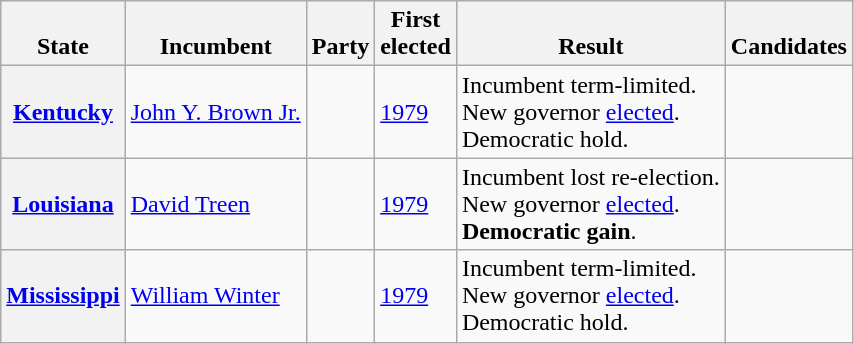<table class="wikitable sortable">
<tr valign=bottom>
<th>State</th>
<th>Incumbent</th>
<th>Party</th>
<th>First<br>elected</th>
<th>Result</th>
<th>Candidates</th>
</tr>
<tr>
<th><a href='#'>Kentucky</a></th>
<td><a href='#'>John Y. Brown Jr.</a></td>
<td></td>
<td><a href='#'>1979</a></td>
<td>Incumbent term-limited. <br> New governor <a href='#'>elected</a>. <br> Democratic hold.</td>
<td nowrap></td>
</tr>
<tr>
<th><a href='#'>Louisiana</a></th>
<td><a href='#'>David Treen</a></td>
<td></td>
<td><a href='#'>1979</a></td>
<td>Incumbent lost re-election. <br> New governor <a href='#'>elected</a>. <br> <strong>Democratic gain</strong>.</td>
<td nowrap></td>
</tr>
<tr>
<th><a href='#'>Mississippi</a></th>
<td><a href='#'>William Winter</a></td>
<td></td>
<td><a href='#'>1979</a></td>
<td>Incumbent term-limited. <br> New governor <a href='#'>elected</a>. <br> Democratic hold.</td>
<td nowrap></td>
</tr>
</table>
